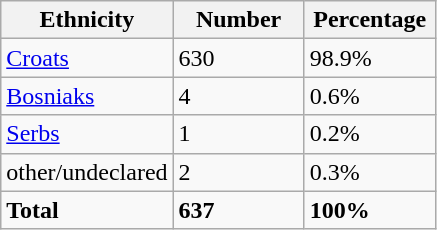<table class="wikitable">
<tr>
<th width="100px">Ethnicity</th>
<th width="80px">Number</th>
<th width="80px">Percentage</th>
</tr>
<tr>
<td><a href='#'>Croats</a></td>
<td>630</td>
<td>98.9%</td>
</tr>
<tr>
<td><a href='#'>Bosniaks</a></td>
<td>4</td>
<td>0.6%</td>
</tr>
<tr>
<td><a href='#'>Serbs</a></td>
<td>1</td>
<td>0.2%</td>
</tr>
<tr>
<td>other/undeclared</td>
<td>2</td>
<td>0.3%</td>
</tr>
<tr>
<td><strong>Total</strong></td>
<td><strong>637</strong></td>
<td><strong>100%</strong></td>
</tr>
</table>
